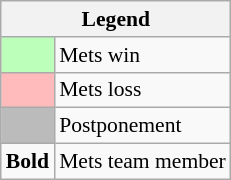<table class="wikitable" style="font-size:90%">
<tr>
<th colspan=2>Legend</th>
</tr>
<tr>
<td style="background:#bfb;"> </td>
<td>Mets win</td>
</tr>
<tr>
<td style="background:#fbb;"> </td>
<td>Mets loss</td>
</tr>
<tr>
<td style="background:#bbb;"> </td>
<td>Postponement</td>
</tr>
<tr>
<td><strong>Bold</strong></td>
<td>Mets team member</td>
</tr>
</table>
